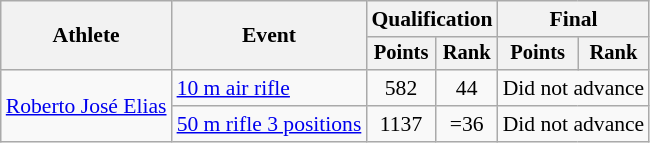<table class="wikitable" style="font-size:90%">
<tr>
<th rowspan="2">Athlete</th>
<th rowspan="2">Event</th>
<th colspan=2>Qualification</th>
<th colspan=2>Final</th>
</tr>
<tr style="font-size:95%">
<th>Points</th>
<th>Rank</th>
<th>Points</th>
<th>Rank</th>
</tr>
<tr align=center>
<td align=left rowspan=2><a href='#'>Roberto José Elias</a></td>
<td align=left><a href='#'>10 m air rifle</a></td>
<td>582</td>
<td>44</td>
<td colspan=2>Did not advance</td>
</tr>
<tr align=center>
<td align=left><a href='#'>50 m rifle 3 positions</a></td>
<td>1137</td>
<td>=36</td>
<td colspan=2>Did not advance</td>
</tr>
</table>
